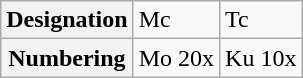<table class="wikitable">
<tr>
<th>Designation</th>
<td>Mc</td>
<td>Tc</td>
</tr>
<tr>
<th>Numbering</th>
<td>Mo 20x</td>
<td>Ku 10x</td>
</tr>
</table>
